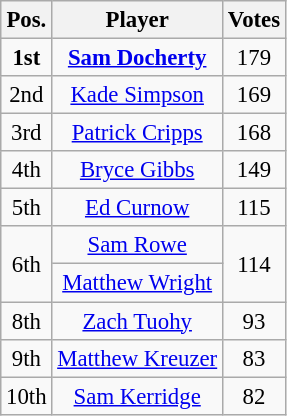<table class="wikitable" style="text-align:center; font-size:95%;">
<tr>
<th>Pos.<br></th>
<th>Player<br></th>
<th>Votes</th>
</tr>
<tr>
<td><strong>1st</strong></td>
<td><strong><a href='#'>Sam Docherty</a></strong></td>
<td>179</td>
</tr>
<tr>
<td>2nd</td>
<td><a href='#'>Kade Simpson</a></td>
<td>169</td>
</tr>
<tr>
<td>3rd</td>
<td><a href='#'>Patrick Cripps</a></td>
<td>168</td>
</tr>
<tr>
<td>4th</td>
<td><a href='#'>Bryce Gibbs</a></td>
<td>149</td>
</tr>
<tr>
<td>5th</td>
<td><a href='#'>Ed Curnow</a></td>
<td>115</td>
</tr>
<tr>
<td valign="center" rowspan="2">6th</td>
<td><a href='#'>Sam Rowe</a></td>
<td valign="center" rowspan="2">114</td>
</tr>
<tr>
<td><a href='#'>Matthew Wright</a></td>
</tr>
<tr>
<td>8th</td>
<td><a href='#'>Zach Tuohy</a></td>
<td>93</td>
</tr>
<tr>
<td>9th</td>
<td><a href='#'>Matthew Kreuzer</a></td>
<td>83</td>
</tr>
<tr>
<td>10th</td>
<td><a href='#'>Sam Kerridge</a></td>
<td>82</td>
</tr>
</table>
